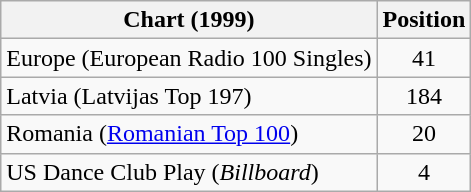<table class="wikitable sortable">
<tr>
<th>Chart (1999)</th>
<th>Position</th>
</tr>
<tr>
<td align="left">Europe (European Radio 100 Singles)</td>
<td align="center">41</td>
</tr>
<tr>
<td align="left">Latvia (Latvijas Top 197)</td>
<td align="center">184</td>
</tr>
<tr>
<td align="left">Romania (<a href='#'>Romanian Top 100</a>)</td>
<td style="text-align:center;">20</td>
</tr>
<tr>
<td align="left">US Dance Club Play (<em>Billboard</em>)</td>
<td align="center">4</td>
</tr>
</table>
